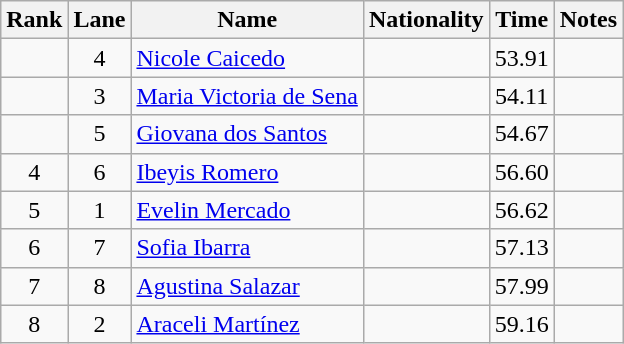<table class="wikitable sortable" style="text-align:center">
<tr>
<th>Rank</th>
<th>Lane</th>
<th>Name</th>
<th>Nationality</th>
<th>Time</th>
<th>Notes</th>
</tr>
<tr>
<td></td>
<td>4</td>
<td align=left><a href='#'>Nicole Caicedo</a></td>
<td align=left></td>
<td>53.91</td>
<td></td>
</tr>
<tr>
<td></td>
<td>3</td>
<td align=left><a href='#'>Maria Victoria de Sena</a></td>
<td align=left></td>
<td>54.11</td>
<td></td>
</tr>
<tr>
<td></td>
<td>5</td>
<td align=left><a href='#'>Giovana dos Santos</a></td>
<td align=left></td>
<td>54.67</td>
<td></td>
</tr>
<tr>
<td>4</td>
<td>6</td>
<td align=left><a href='#'>Ibeyis Romero</a></td>
<td align=left></td>
<td>56.60</td>
<td></td>
</tr>
<tr>
<td>5</td>
<td>1</td>
<td align=left><a href='#'>Evelin Mercado</a></td>
<td align=left></td>
<td>56.62</td>
<td></td>
</tr>
<tr>
<td>6</td>
<td>7</td>
<td align=left><a href='#'>Sofia Ibarra</a></td>
<td align=left></td>
<td>57.13</td>
<td></td>
</tr>
<tr>
<td>7</td>
<td>8</td>
<td align=left><a href='#'>Agustina Salazar</a></td>
<td align=left></td>
<td>57.99</td>
<td></td>
</tr>
<tr>
<td>8</td>
<td>2</td>
<td align=left><a href='#'>Araceli Martínez</a></td>
<td align=left></td>
<td>59.16</td>
<td></td>
</tr>
</table>
